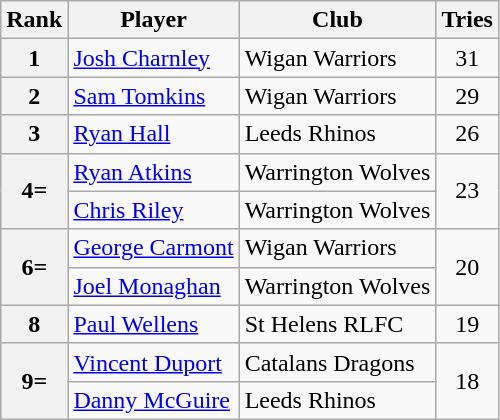<table class="wikitable" style="text-align:center">
<tr>
<th>Rank</th>
<th>Player</th>
<th>Club</th>
<th>Tries</th>
</tr>
<tr>
<th>1</th>
<td align="left"> <a href='#'>Josh Charnley</a></td>
<td align="left"> Wigan Warriors</td>
<td>31</td>
</tr>
<tr>
<th>2</th>
<td align="left"> <a href='#'>Sam Tomkins</a></td>
<td align="left"> Wigan Warriors</td>
<td>29</td>
</tr>
<tr>
<th>3</th>
<td align="left"> <a href='#'>Ryan Hall</a></td>
<td align="left"> Leeds Rhinos</td>
<td>26</td>
</tr>
<tr>
<th rowspan=2>4=</th>
<td align="left"> <a href='#'>Ryan Atkins</a></td>
<td align="left"> Warrington Wolves</td>
<td rowspan=2>23</td>
</tr>
<tr>
<td align="left"> <a href='#'>Chris Riley</a></td>
<td align="left"> Warrington Wolves</td>
</tr>
<tr>
<th rowspan=2>6=</th>
<td align="left"> <a href='#'>George Carmont</a></td>
<td align="left"> Wigan Warriors</td>
<td rowspan=2>20</td>
</tr>
<tr>
<td align="left"> <a href='#'>Joel Monaghan</a></td>
<td align="left"> Warrington Wolves</td>
</tr>
<tr>
<th>8</th>
<td align="left"> <a href='#'>Paul Wellens</a></td>
<td align="left"> St Helens RLFC</td>
<td>19</td>
</tr>
<tr>
<th rowspan=2>9=</th>
<td align="left"> <a href='#'>Vincent Duport</a></td>
<td align="left"> Catalans Dragons</td>
<td rowspan=2>18</td>
</tr>
<tr>
<td align="left"> <a href='#'>Danny McGuire</a></td>
<td align="left"> Leeds Rhinos</td>
</tr>
</table>
